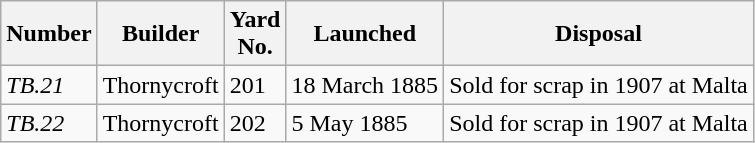<table class="wikitable">
<tr>
<th>Number</th>
<th>Builder</th>
<th>Yard <br>No.</th>
<th>Launched</th>
<th>Disposal</th>
</tr>
<tr>
<td><em>TB.21</em></td>
<td>Thornycroft</td>
<td>201</td>
<td>18 March 1885</td>
<td>Sold for scrap in 1907 at Malta</td>
</tr>
<tr>
<td><em>TB.22</em></td>
<td>Thornycroft</td>
<td>202</td>
<td>5 May 1885</td>
<td>Sold for scrap  in 1907 at Malta</td>
</tr>
</table>
